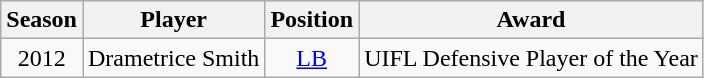<table class="wikitable" style="text-align:center">
<tr bgcolor="#efefef">
<th>Season</th>
<th>Player</th>
<th>Position</th>
<th>Award</th>
</tr>
<tr>
<td>2012</td>
<td>Drametrice Smith</td>
<td><a href='#'>LB</a></td>
<td>UIFL Defensive Player of the Year</td>
</tr>
</table>
